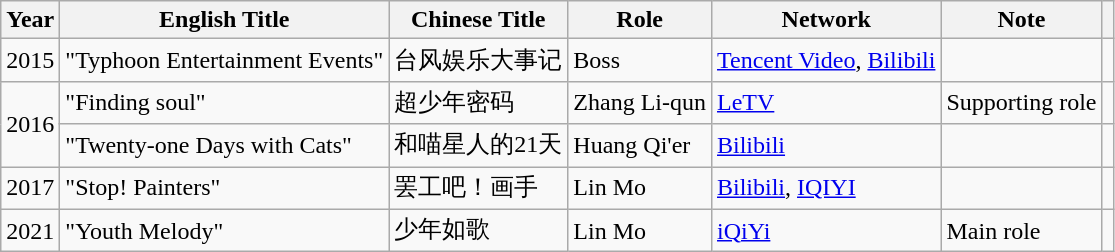<table class="wikitable">
<tr>
<th>Year</th>
<th>English Title</th>
<th>Chinese Title</th>
<th>Role</th>
<th>Network</th>
<th>Note</th>
<th class="unsortable"></th>
</tr>
<tr>
<td>2015</td>
<td>"Typhoon Entertainment Events"</td>
<td>台风娱乐大事记</td>
<td>Boss</td>
<td><a href='#'>Tencent Video</a>, <a href='#'>Bilibili</a></td>
<td></td>
<td></td>
</tr>
<tr>
<td rowspan="2">2016</td>
<td>"Finding soul"</td>
<td>超少年密码</td>
<td>Zhang Li-qun</td>
<td><a href='#'>LeTV</a></td>
<td>Supporting role</td>
<td></td>
</tr>
<tr>
<td>"Twenty-one Days with Cats"</td>
<td>和喵星人的21天</td>
<td>Huang Qi'er</td>
<td><a href='#'>Bilibili</a></td>
<td></td>
<td></td>
</tr>
<tr>
<td>2017</td>
<td>"Stop! Painters"</td>
<td>罢工吧！画手</td>
<td>Lin Mo</td>
<td><a href='#'>Bilibili</a>, <a href='#'>IQIYI</a></td>
<td></td>
<td></td>
</tr>
<tr>
<td>2021</td>
<td>"Youth Melody"</td>
<td>少年如歌</td>
<td>Lin Mo</td>
<td><a href='#'>iQiYi</a></td>
<td>Main role</td>
<td></td>
</tr>
</table>
